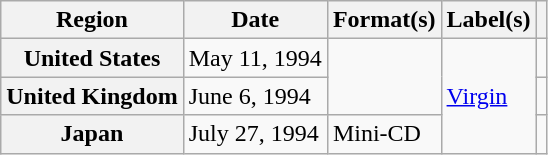<table class="wikitable plainrowheaders">
<tr>
<th scope="col">Region</th>
<th scope="col">Date</th>
<th scope="col">Format(s)</th>
<th scope="col">Label(s)</th>
<th scope="col"></th>
</tr>
<tr>
<th scope="row">United States</th>
<td>May 11, 1994</td>
<td rowspan="2"></td>
<td rowspan="3"><a href='#'>Virgin</a></td>
<td></td>
</tr>
<tr>
<th scope="row">United Kingdom</th>
<td>June 6, 1994</td>
<td></td>
</tr>
<tr>
<th scope="row">Japan</th>
<td>July 27, 1994</td>
<td>Mini-CD</td>
<td></td>
</tr>
</table>
